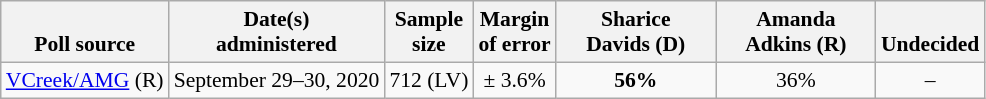<table class="wikitable" style="font-size:90%;text-align:center;">
<tr valign=bottom>
<th>Poll source</th>
<th>Date(s)<br>administered</th>
<th>Sample<br>size</th>
<th>Margin<br>of error</th>
<th style="width:100px;">Sharice<br>Davids (D)</th>
<th style="width:100px;">Amanda<br>Adkins (R)</th>
<th>Undecided</th>
</tr>
<tr>
<td style="text-align:left;"><a href='#'>VCreek/AMG</a> (R)</td>
<td>September 29–30, 2020</td>
<td>712 (LV)</td>
<td>± 3.6%</td>
<td><strong>56%</strong></td>
<td>36%</td>
<td>–</td>
</tr>
</table>
